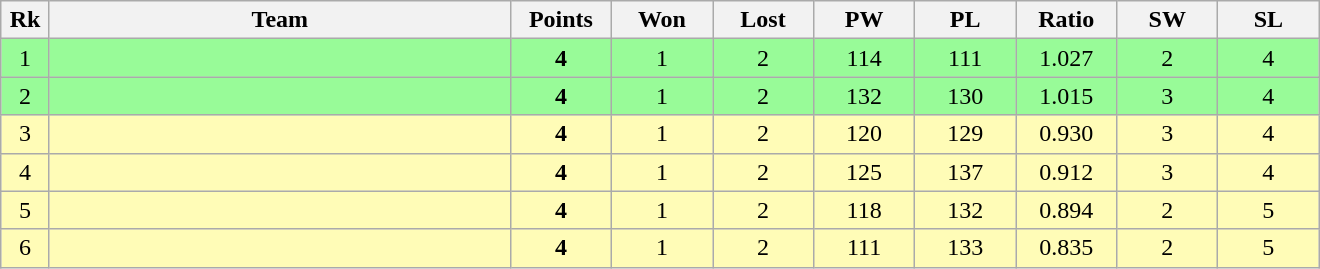<table class=wikitable style=text-align:center>
<tr>
<th width=25>Rk</th>
<th width=300>Team</th>
<th width=60>Points</th>
<th width=60>Won</th>
<th width=60>Lost</th>
<th width=60>PW</th>
<th width=60>PL</th>
<th width=60>Ratio</th>
<th width=60>SW</th>
<th width=60>SL</th>
</tr>
<tr style="background: #98fb98">
<td>1</td>
<td align=left></td>
<td><strong>4</strong></td>
<td>1</td>
<td>2</td>
<td>114</td>
<td>111</td>
<td>1.027</td>
<td>2</td>
<td>4</td>
</tr>
<tr style="background: #98fb98">
<td>2</td>
<td align=left></td>
<td><strong>4</strong></td>
<td>1</td>
<td>2</td>
<td>132</td>
<td>130</td>
<td>1.015</td>
<td>3</td>
<td>4</td>
</tr>
<tr style="background: #fffcb7">
<td>3</td>
<td align=left></td>
<td><strong>4</strong></td>
<td>1</td>
<td>2</td>
<td>120</td>
<td>129</td>
<td>0.930</td>
<td>3</td>
<td>4</td>
</tr>
<tr style="background: #fffcb7">
<td>4</td>
<td align=left></td>
<td><strong>4</strong></td>
<td>1</td>
<td>2</td>
<td>125</td>
<td>137</td>
<td>0.912</td>
<td>3</td>
<td>4</td>
</tr>
<tr style="background: #fffcb7">
<td>5</td>
<td align=left></td>
<td><strong>4</strong></td>
<td>1</td>
<td>2</td>
<td>118</td>
<td>132</td>
<td>0.894</td>
<td>2</td>
<td>5</td>
</tr>
<tr style="background: #fffcb7">
<td>6</td>
<td align=left></td>
<td><strong>4</strong></td>
<td>1</td>
<td>2</td>
<td>111</td>
<td>133</td>
<td>0.835</td>
<td>2</td>
<td>5</td>
</tr>
</table>
